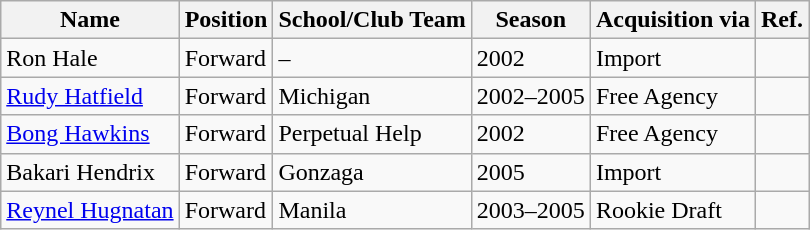<table class= "wikitable sortable">
<tr>
<th class="unsortable">Name</th>
<th>Position</th>
<th>School/Club Team</th>
<th>Season</th>
<th>Acquisition via</th>
<th class=unsortable>Ref.</th>
</tr>
<tr>
<td>Ron Hale</td>
<td>Forward</td>
<td>–</td>
<td>2002</td>
<td>Import</td>
<td></td>
</tr>
<tr>
<td><a href='#'>Rudy Hatfield</a></td>
<td>Forward</td>
<td>Michigan</td>
<td>2002–2005</td>
<td>Free Agency</td>
<td></td>
</tr>
<tr>
<td><a href='#'>Bong Hawkins</a></td>
<td>Forward</td>
<td>Perpetual Help</td>
<td>2002</td>
<td>Free Agency</td>
<td></td>
</tr>
<tr>
<td>Bakari Hendrix</td>
<td>Forward</td>
<td>Gonzaga</td>
<td>2005</td>
<td>Import</td>
<td></td>
</tr>
<tr>
<td><a href='#'>Reynel Hugnatan</a></td>
<td>Forward</td>
<td>Manila</td>
<td>2003–2005</td>
<td>Rookie Draft</td>
<td></td>
</tr>
</table>
